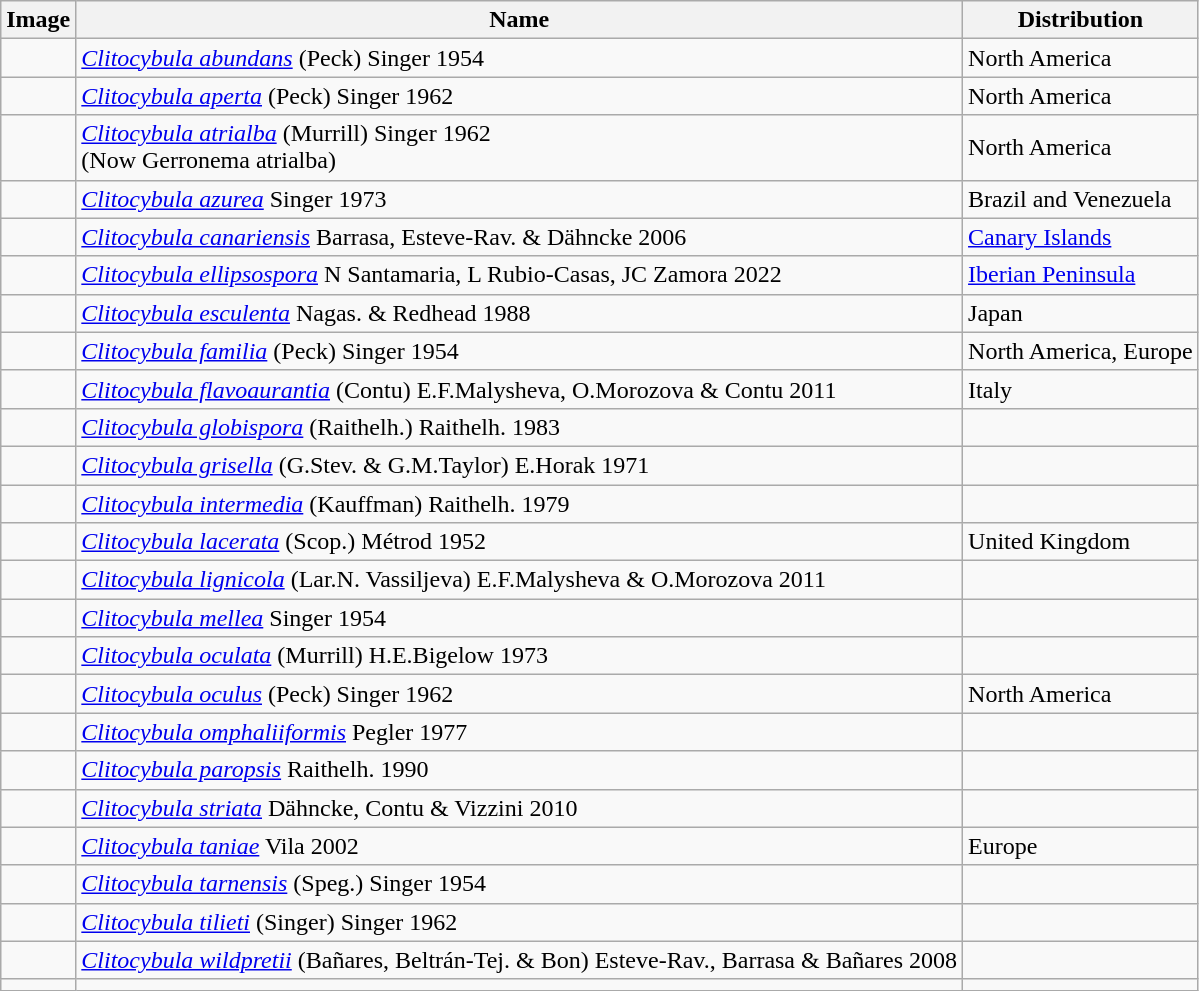<table class="wikitable sortable">
<tr>
<th>Image</th>
<th>Name</th>
<th>Distribution</th>
</tr>
<tr>
<td></td>
<td><em><a href='#'>Clitocybula abundans</a></em> (Peck) Singer 1954</td>
<td>North America</td>
</tr>
<tr>
<td></td>
<td><em><a href='#'>Clitocybula aperta</a></em> (Peck) Singer 1962</td>
<td>North America</td>
</tr>
<tr>
<td></td>
<td><em><a href='#'>Clitocybula atrialba</a></em>  (Murrill) Singer 1962<br>(Now Gerronema atrialba)</td>
<td>North America</td>
</tr>
<tr>
<td></td>
<td><em><a href='#'>Clitocybula azurea</a></em> Singer 1973</td>
<td>Brazil and Venezuela</td>
</tr>
<tr>
<td></td>
<td><em><a href='#'>Clitocybula canariensis</a></em> Barrasa, Esteve-Rav. & Dähncke 2006</td>
<td><a href='#'>Canary Islands</a></td>
</tr>
<tr>
<td></td>
<td><em><a href='#'>Clitocybula ellipsospora</a></em> N Santamaria, L Rubio-Casas, JC Zamora 2022</td>
<td><a href='#'>Iberian Peninsula</a></td>
</tr>
<tr>
<td></td>
<td><em><a href='#'>Clitocybula esculenta</a></em> Nagas. & Redhead 1988</td>
<td>Japan</td>
</tr>
<tr>
<td></td>
<td><em><a href='#'>Clitocybula familia</a></em> (Peck) Singer 1954</td>
<td>North America, Europe</td>
</tr>
<tr>
<td></td>
<td><em><a href='#'>Clitocybula flavoaurantia</a></em> (Contu) E.F.Malysheva, O.Morozova & Contu 2011</td>
<td>Italy</td>
</tr>
<tr>
<td></td>
<td><em><a href='#'>Clitocybula globispora</a></em>  (Raithelh.) Raithelh. 1983</td>
<td></td>
</tr>
<tr>
<td></td>
<td><em><a href='#'>Clitocybula grisella</a></em>  (G.Stev. & G.M.Taylor) E.Horak 1971</td>
<td></td>
</tr>
<tr>
<td></td>
<td><em><a href='#'>Clitocybula intermedia</a></em>  (Kauffman) Raithelh. 1979</td>
<td></td>
</tr>
<tr>
<td></td>
<td><em><a href='#'>Clitocybula lacerata</a></em>  (Scop.) Métrod 1952</td>
<td>United Kingdom</td>
</tr>
<tr>
<td></td>
<td><em><a href='#'>Clitocybula lignicola</a></em>  (Lar.N. Vassiljeva) E.F.Malysheva & O.Morozova 2011</td>
<td></td>
</tr>
<tr>
<td></td>
<td><em><a href='#'>Clitocybula mellea</a></em> Singer 1954</td>
<td></td>
</tr>
<tr>
<td></td>
<td><em><a href='#'>Clitocybula oculata</a></em>  (Murrill) H.E.Bigelow 1973</td>
<td></td>
</tr>
<tr>
<td></td>
<td><em><a href='#'>Clitocybula oculus</a></em> (Peck) Singer 1962</td>
<td>North America</td>
</tr>
<tr>
<td></td>
<td><em><a href='#'>Clitocybula omphaliiformis</a></em> Pegler 1977</td>
<td></td>
</tr>
<tr>
<td></td>
<td><em><a href='#'>Clitocybula paropsis</a></em>  Raithelh. 1990</td>
<td></td>
</tr>
<tr>
<td></td>
<td><em><a href='#'>Clitocybula striata</a></em> Dähncke, Contu & Vizzini 2010</td>
<td></td>
</tr>
<tr>
<td></td>
<td><em><a href='#'>Clitocybula taniae</a></em> Vila 2002</td>
<td>Europe</td>
</tr>
<tr>
<td></td>
<td><em><a href='#'>Clitocybula tarnensis</a></em>  (Speg.) Singer 1954</td>
<td></td>
</tr>
<tr>
<td></td>
<td><em><a href='#'>Clitocybula tilieti</a></em>  (Singer) Singer 1962</td>
<td></td>
</tr>
<tr>
<td></td>
<td><em><a href='#'>Clitocybula wildpretii</a></em> (Bañares, Beltrán-Tej. & Bon) Esteve-Rav., Barrasa & Bañares 2008</td>
<td></td>
</tr>
<tr>
<td></td>
<td></td>
<td></td>
</tr>
</table>
